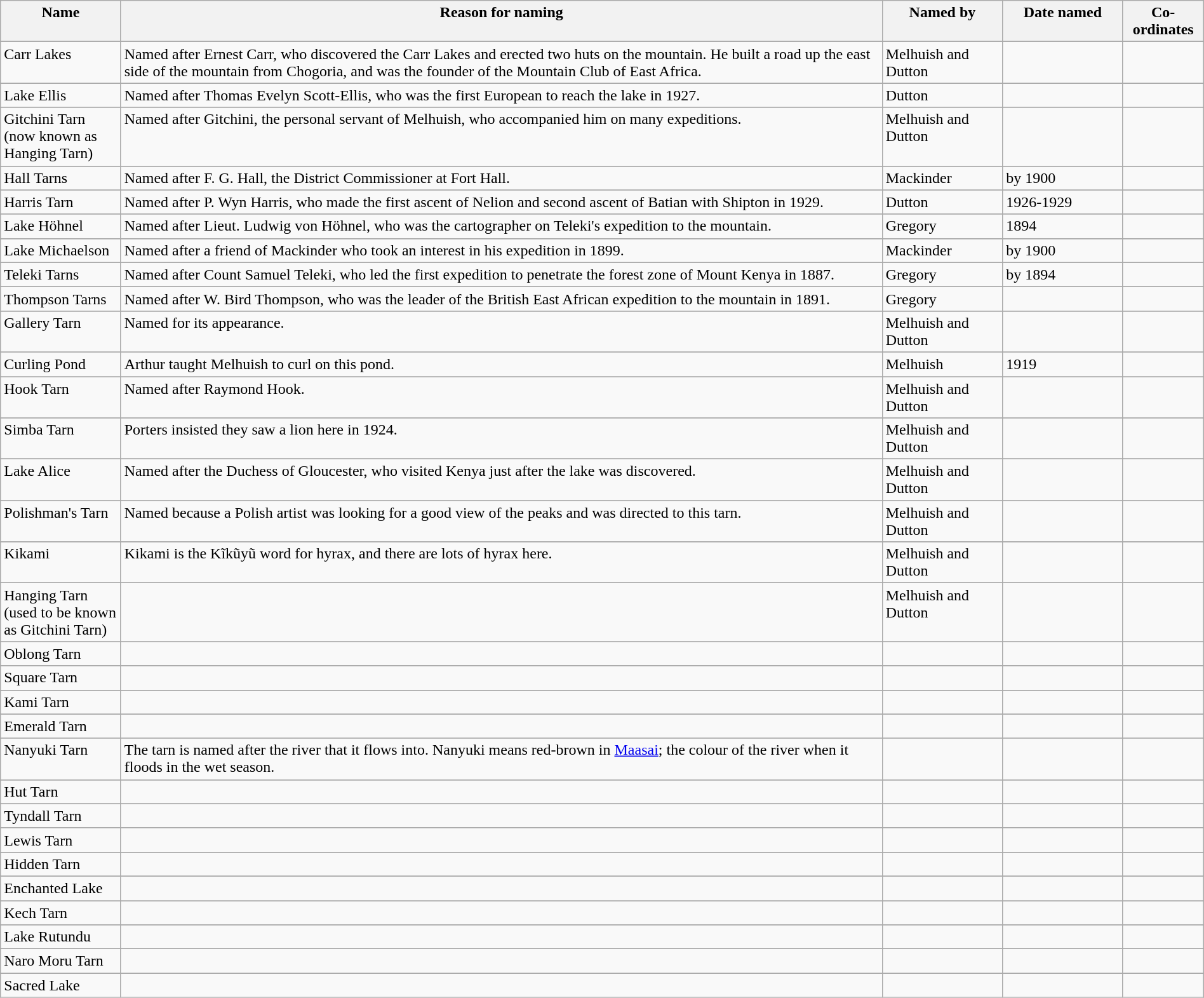<table width=100% class="wikitable sortable" style="text-align:left;" bgcolor="#ffebad">
<tr valign="top">
<th width="10%">Name</th>
<th class="unsortable">Reason for naming</th>
<th width="10%">Named by</th>
<th width="10%">Date named</th>
<th class="unsortable">Co-ordinates</th>
</tr>
<tr>
</tr>
<tr valign="top">
<td>Carr Lakes</td>
<td>Named after Ernest Carr, who discovered the Carr Lakes and erected two huts on the mountain. He built a road up the east side of the mountain from Chogoria, and was the founder of the Mountain Club of East Africa.</td>
<td>Melhuish and Dutton</td>
<td></td>
<td></td>
</tr>
<tr>
</tr>
<tr valign="top">
<td>Lake Ellis</td>
<td>Named after Thomas Evelyn Scott-Ellis, who was the first European to reach the lake in 1927.</td>
<td>Dutton</td>
<td></td>
<td></td>
</tr>
<tr>
</tr>
<tr valign="top">
<td>Gitchini Tarn (now known as Hanging Tarn)</td>
<td>Named after Gitchini, the personal servant of Melhuish, who accompanied him on many expeditions.</td>
<td>Melhuish and Dutton</td>
<td></td>
<td></td>
</tr>
<tr>
</tr>
<tr valign="top">
<td>Hall Tarns</td>
<td>Named after F. G. Hall, the District Commissioner at Fort Hall.</td>
<td>Mackinder</td>
<td>by 1900</td>
<td></td>
</tr>
<tr>
</tr>
<tr valign="top">
<td>Harris Tarn</td>
<td>Named after P. Wyn Harris, who made the first ascent of Nelion and second ascent of Batian with Shipton in 1929.</td>
<td>Dutton</td>
<td>1926-1929</td>
<td></td>
</tr>
<tr>
</tr>
<tr valign="top">
<td>Lake Höhnel</td>
<td>Named after Lieut. Ludwig von Höhnel, who was the cartographer on Teleki's expedition to the mountain.</td>
<td>Gregory</td>
<td>1894</td>
<td></td>
</tr>
<tr>
</tr>
<tr valign="top">
<td>Lake Michaelson</td>
<td>Named after a friend of Mackinder who took an interest in his expedition in 1899.</td>
<td>Mackinder</td>
<td>by 1900</td>
<td></td>
</tr>
<tr>
</tr>
<tr valign="top">
<td>Teleki Tarns</td>
<td>Named after Count Samuel Teleki, who led the first expedition to penetrate the forest zone of Mount Kenya in 1887.</td>
<td>Gregory</td>
<td>by 1894</td>
<td></td>
</tr>
<tr>
</tr>
<tr valign="top">
<td>Thompson Tarns</td>
<td>Named after W. Bird Thompson, who was the leader of the British East African expedition to the mountain in 1891.</td>
<td>Gregory</td>
<td></td>
<td></td>
</tr>
<tr>
</tr>
<tr valign="top">
<td>Gallery Tarn</td>
<td>Named for its appearance.</td>
<td>Melhuish and Dutton</td>
<td></td>
<td></td>
</tr>
<tr>
</tr>
<tr valign="top">
<td>Curling Pond</td>
<td>Arthur taught Melhuish to curl on this pond.</td>
<td>Melhuish</td>
<td>1919</td>
<td></td>
</tr>
<tr>
</tr>
<tr valign="top">
<td>Hook Tarn</td>
<td>Named after Raymond Hook.</td>
<td>Melhuish and Dutton</td>
<td></td>
<td></td>
</tr>
<tr>
</tr>
<tr valign="top">
<td>Simba Tarn</td>
<td>Porters insisted they saw a lion here in 1924.</td>
<td>Melhuish and Dutton</td>
<td></td>
<td></td>
</tr>
<tr>
</tr>
<tr valign="top">
<td>Lake Alice</td>
<td>Named after the Duchess of Gloucester, who visited Kenya just after the lake was discovered.</td>
<td>Melhuish and Dutton</td>
<td></td>
<td></td>
</tr>
<tr>
</tr>
<tr valign="top">
<td>Polishman's Tarn</td>
<td>Named because a Polish artist was looking for a good view of the peaks and was directed to this tarn.</td>
<td>Melhuish and Dutton</td>
<td></td>
<td></td>
</tr>
<tr>
</tr>
<tr valign="top">
<td>Kikami</td>
<td>Kikami is the Kĩkũyũ word for hyrax, and there are lots of hyrax here.</td>
<td>Melhuish and Dutton</td>
<td></td>
<td></td>
</tr>
<tr>
</tr>
<tr valign="top">
<td>Hanging Tarn (used to be known as Gitchini Tarn)</td>
<td></td>
<td>Melhuish and Dutton</td>
<td></td>
<td></td>
</tr>
<tr>
</tr>
<tr valign="top">
<td>Oblong Tarn</td>
<td></td>
<td></td>
<td></td>
<td></td>
</tr>
<tr>
</tr>
<tr valign="top">
<td>Square Tarn</td>
<td></td>
<td></td>
<td></td>
<td></td>
</tr>
<tr>
</tr>
<tr valign="top">
<td>Kami Tarn</td>
<td></td>
<td></td>
<td></td>
<td></td>
</tr>
<tr>
</tr>
<tr valign="top">
<td>Emerald Tarn</td>
<td></td>
<td></td>
<td></td>
<td></td>
</tr>
<tr>
</tr>
<tr valign="top">
<td>Nanyuki Tarn</td>
<td>The tarn is named after the river that it flows into. Nanyuki means red-brown in <a href='#'>Maasai</a>; the colour of the river when it floods in the wet season.</td>
<td></td>
<td></td>
<td></td>
</tr>
<tr>
</tr>
<tr valign="top">
<td>Hut Tarn</td>
<td></td>
<td></td>
<td></td>
<td></td>
</tr>
<tr>
</tr>
<tr valign="top">
<td>Tyndall Tarn</td>
<td></td>
<td></td>
<td></td>
<td></td>
</tr>
<tr>
</tr>
<tr valign="top">
<td>Lewis Tarn</td>
<td></td>
<td></td>
<td></td>
<td></td>
</tr>
<tr>
</tr>
<tr valign="top">
<td>Hidden Tarn</td>
<td></td>
<td></td>
<td></td>
<td></td>
</tr>
<tr>
</tr>
<tr valign="top">
<td>Enchanted Lake</td>
<td></td>
<td></td>
<td></td>
<td></td>
</tr>
<tr>
</tr>
<tr valign="top">
<td>Kech Tarn</td>
<td></td>
<td></td>
<td></td>
<td></td>
</tr>
<tr>
</tr>
<tr valign="top">
<td>Lake Rutundu</td>
<td></td>
<td></td>
<td></td>
<td></td>
</tr>
<tr>
</tr>
<tr valign="top">
<td>Naro Moru Tarn</td>
<td></td>
<td></td>
<td></td>
<td></td>
</tr>
<tr>
</tr>
<tr valign="top">
<td>Sacred Lake</td>
<td></td>
<td></td>
<td></td>
<td></td>
</tr>
</table>
